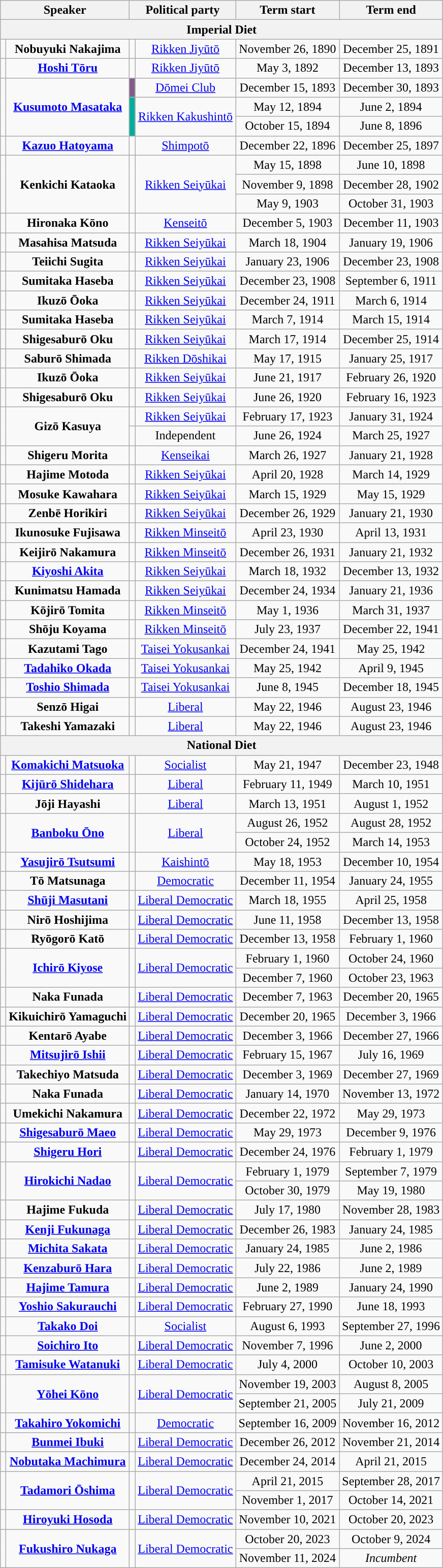<table class="wikitable" style="text-align:center; border:1px #AAAAFF solid">
<tr>
<th colspan="2" align="center" width="0">Speaker</th>
<th colspan="2" align="center" width="0">Political party</th>
<th align="center" width="0">Term start</th>
<th>Term end</th>
</tr>
<tr>
<th colspan="6">Imperial Diet<br></th>
</tr>
<tr>
<td></td>
<td><strong>Nobuyuki Nakajima</strong><br></td>
<td style="background:"></td>
<td><a href='#'>Rikken Jiyūtō</a></td>
<td>November 26, 1890</td>
<td>December 25, 1891</td>
</tr>
<tr>
<td></td>
<td><strong><a href='#'>Hoshi Tōru</a></strong><br></td>
<td style="background:"></td>
<td><a href='#'>Rikken Jiyūtō</a></td>
<td>May 3, 1892</td>
<td>December 13, 1893</td>
</tr>
<tr>
<td rowspan="3"></td>
<td rowspan="3"><strong><a href='#'>Kusumoto Masataka</a></strong><br></td>
<td style="background:#825C8C;"></td>
<td><a href='#'>Dōmei Club</a></td>
<td>December 15, 1893</td>
<td>December 30, 1893</td>
</tr>
<tr>
<td rowspan="2" style="background:#00AE9D;"></td>
<td rowspan="2"><a href='#'>Rikken Kakushintō</a></td>
<td>May 12, 1894</td>
<td>June 2, 1894</td>
</tr>
<tr>
<td>October 15, 1894</td>
<td>June 8, 1896</td>
</tr>
<tr>
<td></td>
<td><strong><a href='#'>Kazuo Hatoyama</a></strong><br></td>
<td style="background:"></td>
<td><a href='#'>Shimpotō</a></td>
<td>December 22, 1896</td>
<td>December 25, 1897</td>
</tr>
<tr>
<td rowspan="3"></td>
<td rowspan="3"><strong>Kenkichi Kataoka</strong><br></td>
<td rowspan="3" style="background:"></td>
<td rowspan="3"><a href='#'>Rikken Seiyūkai</a></td>
<td>May 15, 1898</td>
<td>June 10, 1898</td>
</tr>
<tr>
<td>November 9, 1898</td>
<td>December 28, 1902</td>
</tr>
<tr>
<td>May 9, 1903</td>
<td>October 31, 1903</td>
</tr>
<tr>
<td></td>
<td><strong>Hironaka Kōno</strong><br></td>
<td style="background:"></td>
<td><a href='#'>Kenseitō</a></td>
<td>December 5, 1903</td>
<td>December 11, 1903</td>
</tr>
<tr>
<td></td>
<td><strong>Masahisa Matsuda</strong><br></td>
<td style="background:"></td>
<td><a href='#'>Rikken Seiyūkai</a></td>
<td>March 18, 1904</td>
<td>January 19, 1906</td>
</tr>
<tr>
<td></td>
<td><strong>Teiichi Sugita</strong><br></td>
<td style="background:"></td>
<td><a href='#'>Rikken Seiyūkai</a></td>
<td>January 23, 1906</td>
<td>December 23, 1908</td>
</tr>
<tr>
<td></td>
<td><strong>Sumitaka Haseba</strong><br></td>
<td style="background:"></td>
<td><a href='#'>Rikken Seiyūkai</a></td>
<td>December 23, 1908</td>
<td>September 6, 1911</td>
</tr>
<tr>
<td></td>
<td><strong>Ikuzō Ōoka</strong><br></td>
<td style="background:"></td>
<td><a href='#'>Rikken Seiyūkai</a></td>
<td>December 24, 1911</td>
<td>March 6, 1914</td>
</tr>
<tr>
<td></td>
<td><strong>Sumitaka Haseba</strong><br></td>
<td style="background:"></td>
<td><a href='#'>Rikken Seiyūkai</a></td>
<td>March 7, 1914</td>
<td>March 15, 1914</td>
</tr>
<tr>
<td></td>
<td><strong>Shigesaburō Oku</strong><br></td>
<td style="background:"></td>
<td><a href='#'>Rikken Seiyūkai</a></td>
<td>March 17, 1914</td>
<td>December 25, 1914</td>
</tr>
<tr>
<td></td>
<td><strong>Saburō Shimada</strong><br></td>
<td style="background:"></td>
<td><a href='#'>Rikken Dōshikai</a></td>
<td>May 17, 1915</td>
<td>January 25, 1917</td>
</tr>
<tr>
<td></td>
<td><strong>Ikuzō Ōoka</strong><br></td>
<td style="background:"></td>
<td><a href='#'>Rikken Seiyūkai</a></td>
<td>June 21, 1917</td>
<td>February 26, 1920</td>
</tr>
<tr>
<td></td>
<td><strong>Shigesaburō Oku</strong><br></td>
<td style="background:"></td>
<td><a href='#'>Rikken Seiyūkai</a></td>
<td>June 26, 1920</td>
<td>February 16, 1923</td>
</tr>
<tr>
<td rowspan="2"></td>
<td rowspan="2"><strong>Gizō Kasuya</strong><br></td>
<td style="background:"></td>
<td><a href='#'>Rikken Seiyūkai</a></td>
<td>February 17, 1923</td>
<td>January 31, 1924</td>
</tr>
<tr>
<td style="background:"></td>
<td>Independent</td>
<td>June 26, 1924</td>
<td>March 25, 1927</td>
</tr>
<tr>
<td></td>
<td><strong>Shigeru Morita</strong><br></td>
<td style="background:"></td>
<td><a href='#'>Kenseikai</a></td>
<td>March 26, 1927</td>
<td>January 21, 1928</td>
</tr>
<tr>
<td></td>
<td><strong>Hajime Motoda</strong><br></td>
<td style="background:"></td>
<td><a href='#'>Rikken Seiyūkai</a></td>
<td>April 20, 1928</td>
<td>March 14, 1929</td>
</tr>
<tr>
<td></td>
<td><strong>Mosuke Kawahara</strong><br></td>
<td style="background:"></td>
<td><a href='#'>Rikken Seiyūkai</a></td>
<td>March 15, 1929</td>
<td>May 15, 1929</td>
</tr>
<tr>
<td></td>
<td><strong>Zenbē Horikiri</strong><br></td>
<td style="background:"></td>
<td><a href='#'>Rikken Seiyūkai</a></td>
<td>December 26, 1929</td>
<td>January 21, 1930</td>
</tr>
<tr>
<td></td>
<td><strong>Ikunosuke Fujisawa</strong><br></td>
<td style="background:"></td>
<td><a href='#'>Rikken Minseitō</a></td>
<td>April 23, 1930</td>
<td>April 13, 1931</td>
</tr>
<tr>
<td></td>
<td><strong>Keijirō Nakamura</strong><br></td>
<td style="background:"></td>
<td><a href='#'>Rikken Minseitō</a></td>
<td>December 26, 1931</td>
<td>January 21, 1932</td>
</tr>
<tr>
<td></td>
<td><strong><a href='#'>Kiyoshi Akita</a></strong><br></td>
<td style="background:"></td>
<td><a href='#'>Rikken Seiyūkai</a></td>
<td>March 18, 1932</td>
<td>December 13, 1932</td>
</tr>
<tr>
<td></td>
<td><strong>Kunimatsu Hamada</strong><br></td>
<td style="background:"></td>
<td><a href='#'>Rikken Seiyūkai</a></td>
<td>December 24, 1934</td>
<td>January 21, 1936</td>
</tr>
<tr>
<td></td>
<td><strong>Kōjirō Tomita</strong><br></td>
<td style="background:"></td>
<td><a href='#'>Rikken Minseitō</a></td>
<td>May 1, 1936</td>
<td>March 31, 1937</td>
</tr>
<tr>
<td></td>
<td><strong>Shōju Koyama</strong><br></td>
<td style="background:"></td>
<td><a href='#'>Rikken Minseitō</a></td>
<td>July 23, 1937</td>
<td>December 22, 1941</td>
</tr>
<tr>
<td></td>
<td><strong>Kazutami Tago</strong><br></td>
<td style="background:"></td>
<td><a href='#'>Taisei Yokusankai</a></td>
<td>December 24, 1941</td>
<td>May 25, 1942</td>
</tr>
<tr>
<td></td>
<td><strong><a href='#'>Tadahiko Okada</a></strong><br></td>
<td style="background:"></td>
<td><a href='#'>Taisei Yokusankai</a></td>
<td>May 25, 1942</td>
<td>April 9, 1945</td>
</tr>
<tr>
<td></td>
<td><strong><a href='#'>Toshio Shimada</a></strong><br></td>
<td style="background:"></td>
<td><a href='#'>Taisei Yokusankai</a></td>
<td>June 8, 1945</td>
<td>December 18, 1945</td>
</tr>
<tr>
<td></td>
<td><strong>Senzō Higai</strong><br></td>
<td style="background:"></td>
<td><a href='#'>Liberal</a></td>
<td>May 22, 1946</td>
<td>August 23, 1946</td>
</tr>
<tr>
<td></td>
<td><strong>Takeshi Yamazaki</strong><br></td>
<td style="background:"></td>
<td><a href='#'>Liberal</a></td>
<td>May 22, 1946</td>
<td>August 23, 1946</td>
</tr>
<tr>
<th colspan="6">National Diet<br></th>
</tr>
<tr>
<td></td>
<td><strong><a href='#'>Komakichi Matsuoka</a></strong><br></td>
<td style="background:"></td>
<td><a href='#'>Socialist</a></td>
<td>May 21, 1947</td>
<td>December 23, 1948</td>
</tr>
<tr>
<td></td>
<td><strong><a href='#'>Kijūrō Shidehara</a></strong><br></td>
<td style="background:"></td>
<td><a href='#'>Liberal</a></td>
<td>February 11, 1949</td>
<td>March 10, 1951</td>
</tr>
<tr>
<td></td>
<td><strong>Jōji Hayashi</strong><br></td>
<td style="background:"></td>
<td><a href='#'>Liberal</a></td>
<td>March 13, 1951</td>
<td>August 1, 1952</td>
</tr>
<tr>
<td rowspan="2"></td>
<td rowspan="2"><strong><a href='#'>Banboku Ōno</a></strong><br></td>
<td rowspan="2" style="background:"></td>
<td rowspan="2"><a href='#'>Liberal</a></td>
<td>August 26, 1952</td>
<td>August 28, 1952</td>
</tr>
<tr>
<td>October 24, 1952</td>
<td>March 14, 1953</td>
</tr>
<tr>
<td></td>
<td><strong><a href='#'>Yasujirō Tsutsumi</a></strong><br></td>
<td style="background:"></td>
<td><a href='#'>Kaishintō</a></td>
<td>May 18, 1953</td>
<td>December 10, 1954</td>
</tr>
<tr>
<td></td>
<td><strong>Tō Matsunaga</strong><br></td>
<td style="background:"></td>
<td><a href='#'>Democratic</a></td>
<td>December 11, 1954</td>
<td>January 24, 1955</td>
</tr>
<tr>
<td></td>
<td><strong><a href='#'>Shūji Masutani</a></strong><br></td>
<td style="background:"></td>
<td><a href='#'>Liberal Democratic</a></td>
<td>March 18, 1955</td>
<td>April 25, 1958</td>
</tr>
<tr>
<td></td>
<td><strong>Nirō Hoshijima</strong><br></td>
<td style="background:"></td>
<td><a href='#'>Liberal Democratic</a></td>
<td>June 11, 1958</td>
<td>December 13, 1958</td>
</tr>
<tr>
<td></td>
<td><strong>Ryōgorō Katō</strong><br></td>
<td style="background:"></td>
<td><a href='#'>Liberal Democratic</a></td>
<td>December 13, 1958</td>
<td>February 1, 1960</td>
</tr>
<tr>
<td rowspan="2"></td>
<td rowspan="2"><strong><a href='#'>Ichirō Kiyose</a></strong><br></td>
<td rowspan="2" style="background:"></td>
<td rowspan="2"><a href='#'>Liberal Democratic</a></td>
<td>February 1, 1960</td>
<td>October 24, 1960</td>
</tr>
<tr>
<td>December 7, 1960</td>
<td>October 23, 1963</td>
</tr>
<tr>
<td></td>
<td><strong>Naka Funada</strong><br></td>
<td style="background:"></td>
<td><a href='#'>Liberal Democratic</a></td>
<td>December 7, 1963</td>
<td>December 20, 1965</td>
</tr>
<tr>
<td></td>
<td><strong>Kikuichirō Yamaguchi</strong><br></td>
<td style="background:"></td>
<td><a href='#'>Liberal Democratic</a></td>
<td>December 20, 1965</td>
<td>December 3, 1966</td>
</tr>
<tr>
<td></td>
<td><strong>Kentarō Ayabe</strong><br></td>
<td style="background:"></td>
<td><a href='#'>Liberal Democratic</a></td>
<td>December 3, 1966</td>
<td>December 27, 1966</td>
</tr>
<tr>
<td></td>
<td><strong><a href='#'>Mitsujirō Ishii</a></strong><br></td>
<td style="background:"></td>
<td><a href='#'>Liberal Democratic</a></td>
<td>February 15, 1967</td>
<td>July 16, 1969</td>
</tr>
<tr>
<td></td>
<td><strong>Takechiyo Matsuda</strong><br></td>
<td style="background:"></td>
<td><a href='#'>Liberal Democratic</a></td>
<td>December 3, 1969</td>
<td>December 27, 1969</td>
</tr>
<tr>
<td></td>
<td><strong>Naka Funada</strong><br></td>
<td style="background:"></td>
<td><a href='#'>Liberal Democratic</a></td>
<td>January 14, 1970</td>
<td>November 13, 1972</td>
</tr>
<tr>
<td></td>
<td><strong>Umekichi Nakamura</strong><br></td>
<td style="background:"></td>
<td><a href='#'>Liberal Democratic</a></td>
<td>December 22, 1972</td>
<td>May 29, 1973</td>
</tr>
<tr>
<td></td>
<td><strong><a href='#'>Shigesaburō Maeo</a></strong><br></td>
<td style="background:"></td>
<td><a href='#'>Liberal Democratic</a></td>
<td>May 29, 1973</td>
<td>December 9, 1976</td>
</tr>
<tr>
<td></td>
<td><strong><a href='#'>Shigeru Hori</a></strong><br></td>
<td style="background:"></td>
<td><a href='#'>Liberal Democratic</a></td>
<td>December 24, 1976</td>
<td>February 1, 1979</td>
</tr>
<tr>
<td rowspan="2"></td>
<td rowspan="2"><strong><a href='#'>Hirokichi Nadao</a></strong><br></td>
<td rowspan="2" style="background:"></td>
<td rowspan="2"><a href='#'>Liberal Democratic</a></td>
<td>February 1, 1979</td>
<td>September 7, 1979</td>
</tr>
<tr>
<td>October 30, 1979</td>
<td>May 19, 1980</td>
</tr>
<tr>
<td></td>
<td><strong>Hajime Fukuda</strong><br></td>
<td style="background:"></td>
<td><a href='#'>Liberal Democratic</a></td>
<td>July 17, 1980</td>
<td>November 28, 1983</td>
</tr>
<tr>
<td></td>
<td><strong><a href='#'>Kenji Fukunaga</a></strong><br></td>
<td style="background:"></td>
<td><a href='#'>Liberal Democratic</a></td>
<td>December 26, 1983</td>
<td>January 24, 1985</td>
</tr>
<tr>
<td></td>
<td><strong><a href='#'>Michita Sakata</a></strong><br></td>
<td style="background:"></td>
<td><a href='#'>Liberal Democratic</a></td>
<td>January 24, 1985</td>
<td>June 2, 1986</td>
</tr>
<tr>
<td></td>
<td><strong><a href='#'>Kenzaburō Hara</a></strong><br></td>
<td style="background:"></td>
<td><a href='#'>Liberal Democratic</a></td>
<td>July 22, 1986</td>
<td>June 2, 1989</td>
</tr>
<tr>
<td></td>
<td><strong><a href='#'>Hajime Tamura</a></strong><br></td>
<td style="background:"></td>
<td><a href='#'>Liberal Democratic</a></td>
<td>June 2, 1989</td>
<td>January 24, 1990</td>
</tr>
<tr>
<td></td>
<td><strong><a href='#'>Yoshio Sakurauchi</a></strong><br></td>
<td style="background:"></td>
<td><a href='#'>Liberal Democratic</a></td>
<td>February 27, 1990</td>
<td>June 18, 1993</td>
</tr>
<tr>
<td></td>
<td><strong><a href='#'>Takako Doi</a></strong><br></td>
<td style="background:"></td>
<td><a href='#'>Socialist</a></td>
<td>August 6, 1993</td>
<td>September 27, 1996</td>
</tr>
<tr>
<td></td>
<td><a href='#'><strong>Soichiro Ito</strong></a><br></td>
<td style="background:"></td>
<td><a href='#'>Liberal Democratic</a></td>
<td>November 7, 1996</td>
<td>June 2, 2000</td>
</tr>
<tr>
<td></td>
<td><strong><a href='#'>Tamisuke Watanuki</a></strong><br></td>
<td style="background:"></td>
<td><a href='#'>Liberal Democratic</a></td>
<td>July 4, 2000</td>
<td>October 10, 2003</td>
</tr>
<tr>
<td rowspan="2"></td>
<td rowspan="2"><strong><a href='#'>Yōhei Kōno</a></strong><br></td>
<td rowspan="2" style="background:"></td>
<td rowspan="2"><a href='#'>Liberal Democratic</a></td>
<td>November 19, 2003</td>
<td>August 8, 2005</td>
</tr>
<tr>
<td>September 21, 2005</td>
<td>July 21, 2009</td>
</tr>
<tr>
<td></td>
<td><strong><a href='#'>Takahiro Yokomichi</a></strong><br></td>
<td style="background:"></td>
<td><a href='#'>Democratic</a></td>
<td>September 16, 2009</td>
<td>November 16, 2012</td>
</tr>
<tr>
<td></td>
<td><strong><a href='#'>Bunmei Ibuki</a></strong><br></td>
<td style="background:"></td>
<td><a href='#'>Liberal Democratic</a></td>
<td>December 26, 2012</td>
<td>November 21, 2014</td>
</tr>
<tr>
<td></td>
<td><strong><a href='#'>Nobutaka Machimura</a></strong><br></td>
<td style="background:"></td>
<td><a href='#'>Liberal Democratic</a></td>
<td>December 24, 2014</td>
<td>April 21, 2015</td>
</tr>
<tr>
<td rowspan="2"></td>
<td rowspan="2"><strong><a href='#'>Tadamori Ōshima</a></strong><br></td>
<td rowspan="2" style="background:"></td>
<td rowspan="2"><a href='#'>Liberal Democratic</a></td>
<td>April 21, 2015</td>
<td>September 28, 2017</td>
</tr>
<tr>
<td>November 1, 2017</td>
<td>October 14, 2021</td>
</tr>
<tr>
<td></td>
<td><strong><a href='#'>Hiroyuki Hosoda</a></strong><br></td>
<td style="background:"></td>
<td><a href='#'>Liberal Democratic</a></td>
<td>November 10, 2021</td>
<td>October 20, 2023</td>
</tr>
<tr>
<td rowspan="2"></td>
<td rowspan="2"><strong><a href='#'>Fukushiro Nukaga</a></strong><br></td>
<td rowspan="2" style="background:"></td>
<td rowspan="2"><a href='#'>Liberal Democratic</a></td>
<td>October 20, 2023</td>
<td>October 9, 2024</td>
</tr>
<tr>
<td>November 11, 2024</td>
<td><em>Incumbent</em></td>
</tr>
</table>
